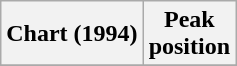<table class="wikitable">
<tr>
<th>Chart (1994)</th>
<th>Peak<br>position</th>
</tr>
<tr>
</tr>
</table>
